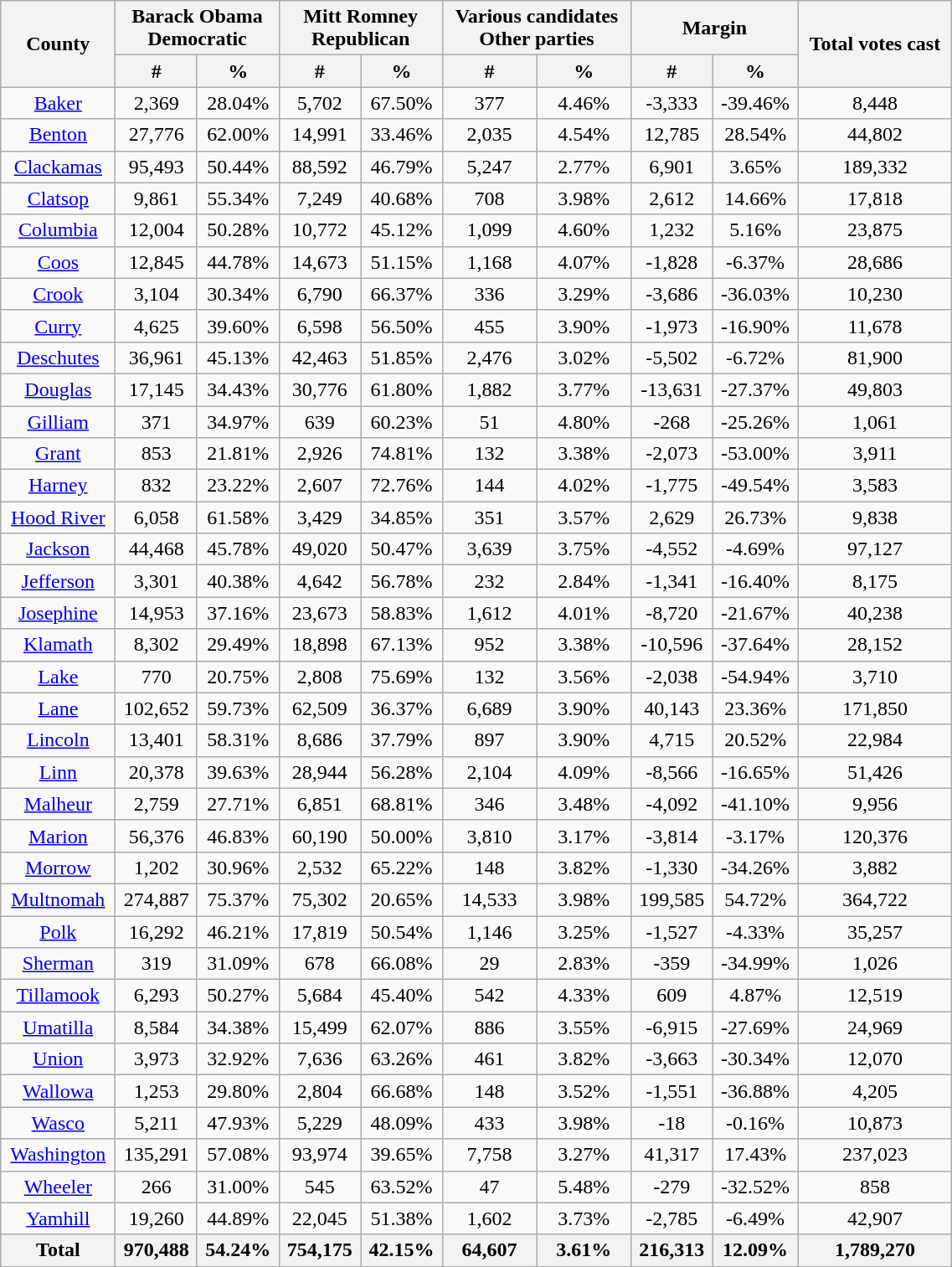<table width="60%"  class="wikitable sortable" style="text-align:center">
<tr>
<th style="text-align:center;" rowspan="2">County</th>
<th style="text-align:center;" colspan="2">Barack Obama<br>Democratic</th>
<th style="text-align:center;" colspan="2">Mitt Romney<br>Republican</th>
<th style="text-align:center;" colspan="2">Various candidates<br>Other parties</th>
<th style="text-align:center;" colspan="2">Margin</th>
<th style="text-align:center;" rowspan="2">Total votes cast</th>
</tr>
<tr>
<th style="text-align:center;" data-sort-type="number">#</th>
<th style="text-align:center;" data-sort-type="number">%</th>
<th style="text-align:center;" data-sort-type="number">#</th>
<th style="text-align:center;" data-sort-type="number">%</th>
<th style="text-align:center;" data-sort-type="number">#</th>
<th style="text-align:center;" data-sort-type="number">%</th>
<th style="text-align:center;" data-sort-type="number">#</th>
<th style="text-align:center;" data-sort-type="number">%</th>
</tr>
<tr style="text-align:center;">
<td><a href='#'>Baker</a></td>
<td>2,369</td>
<td>28.04%</td>
<td>5,702</td>
<td>67.50%</td>
<td>377</td>
<td>4.46%</td>
<td>-3,333</td>
<td>-39.46%</td>
<td>8,448</td>
</tr>
<tr style="text-align:center;">
<td><a href='#'>Benton</a></td>
<td>27,776</td>
<td>62.00%</td>
<td>14,991</td>
<td>33.46%</td>
<td>2,035</td>
<td>4.54%</td>
<td>12,785</td>
<td>28.54%</td>
<td>44,802</td>
</tr>
<tr style="text-align:center;">
<td><a href='#'>Clackamas</a></td>
<td>95,493</td>
<td>50.44%</td>
<td>88,592</td>
<td>46.79%</td>
<td>5,247</td>
<td>2.77%</td>
<td>6,901</td>
<td>3.65%</td>
<td>189,332</td>
</tr>
<tr style="text-align:center;">
<td><a href='#'>Clatsop</a></td>
<td>9,861</td>
<td>55.34%</td>
<td>7,249</td>
<td>40.68%</td>
<td>708</td>
<td>3.98%</td>
<td>2,612</td>
<td>14.66%</td>
<td>17,818</td>
</tr>
<tr style="text-align:center;">
<td><a href='#'>Columbia</a></td>
<td>12,004</td>
<td>50.28%</td>
<td>10,772</td>
<td>45.12%</td>
<td>1,099</td>
<td>4.60%</td>
<td>1,232</td>
<td>5.16%</td>
<td>23,875</td>
</tr>
<tr style="text-align:center;">
<td><a href='#'>Coos</a></td>
<td>12,845</td>
<td>44.78%</td>
<td>14,673</td>
<td>51.15%</td>
<td>1,168</td>
<td>4.07%</td>
<td>-1,828</td>
<td>-6.37%</td>
<td>28,686</td>
</tr>
<tr style="text-align:center;">
<td><a href='#'>Crook</a></td>
<td>3,104</td>
<td>30.34%</td>
<td>6,790</td>
<td>66.37%</td>
<td>336</td>
<td>3.29%</td>
<td>-3,686</td>
<td>-36.03%</td>
<td>10,230</td>
</tr>
<tr style="text-align:center;">
<td><a href='#'>Curry</a></td>
<td>4,625</td>
<td>39.60%</td>
<td>6,598</td>
<td>56.50%</td>
<td>455</td>
<td>3.90%</td>
<td>-1,973</td>
<td>-16.90%</td>
<td>11,678</td>
</tr>
<tr style="text-align:center;">
<td><a href='#'>Deschutes</a></td>
<td>36,961</td>
<td>45.13%</td>
<td>42,463</td>
<td>51.85%</td>
<td>2,476</td>
<td>3.02%</td>
<td>-5,502</td>
<td>-6.72%</td>
<td>81,900</td>
</tr>
<tr style="text-align:center;">
<td><a href='#'>Douglas</a></td>
<td>17,145</td>
<td>34.43%</td>
<td>30,776</td>
<td>61.80%</td>
<td>1,882</td>
<td>3.77%</td>
<td>-13,631</td>
<td>-27.37%</td>
<td>49,803</td>
</tr>
<tr style="text-align:center;">
<td><a href='#'>Gilliam</a></td>
<td>371</td>
<td>34.97%</td>
<td>639</td>
<td>60.23%</td>
<td>51</td>
<td>4.80%</td>
<td>-268</td>
<td>-25.26%</td>
<td>1,061</td>
</tr>
<tr style="text-align:center;">
<td><a href='#'>Grant</a></td>
<td>853</td>
<td>21.81%</td>
<td>2,926</td>
<td>74.81%</td>
<td>132</td>
<td>3.38%</td>
<td>-2,073</td>
<td>-53.00%</td>
<td>3,911</td>
</tr>
<tr style="text-align:center;">
<td><a href='#'>Harney</a></td>
<td>832</td>
<td>23.22%</td>
<td>2,607</td>
<td>72.76%</td>
<td>144</td>
<td>4.02%</td>
<td>-1,775</td>
<td>-49.54%</td>
<td>3,583</td>
</tr>
<tr style="text-align:center;">
<td><a href='#'>Hood River</a></td>
<td>6,058</td>
<td>61.58%</td>
<td>3,429</td>
<td>34.85%</td>
<td>351</td>
<td>3.57%</td>
<td>2,629</td>
<td>26.73%</td>
<td>9,838</td>
</tr>
<tr style="text-align:center;">
<td><a href='#'>Jackson</a></td>
<td>44,468</td>
<td>45.78%</td>
<td>49,020</td>
<td>50.47%</td>
<td>3,639</td>
<td>3.75%</td>
<td>-4,552</td>
<td>-4.69%</td>
<td>97,127</td>
</tr>
<tr style="text-align:center;">
<td><a href='#'>Jefferson</a></td>
<td>3,301</td>
<td>40.38%</td>
<td>4,642</td>
<td>56.78%</td>
<td>232</td>
<td>2.84%</td>
<td>-1,341</td>
<td>-16.40%</td>
<td>8,175</td>
</tr>
<tr style="text-align:center;">
<td><a href='#'>Josephine</a></td>
<td>14,953</td>
<td>37.16%</td>
<td>23,673</td>
<td>58.83%</td>
<td>1,612</td>
<td>4.01%</td>
<td>-8,720</td>
<td>-21.67%</td>
<td>40,238</td>
</tr>
<tr style="text-align:center;">
<td><a href='#'>Klamath</a></td>
<td>8,302</td>
<td>29.49%</td>
<td>18,898</td>
<td>67.13%</td>
<td>952</td>
<td>3.38%</td>
<td>-10,596</td>
<td>-37.64%</td>
<td>28,152</td>
</tr>
<tr style="text-align:center;">
<td><a href='#'>Lake</a></td>
<td>770</td>
<td>20.75%</td>
<td>2,808</td>
<td>75.69%</td>
<td>132</td>
<td>3.56%</td>
<td>-2,038</td>
<td>-54.94%</td>
<td>3,710</td>
</tr>
<tr style="text-align:center;">
<td><a href='#'>Lane</a></td>
<td>102,652</td>
<td>59.73%</td>
<td>62,509</td>
<td>36.37%</td>
<td>6,689</td>
<td>3.90%</td>
<td>40,143</td>
<td>23.36%</td>
<td>171,850</td>
</tr>
<tr style="text-align:center;">
<td><a href='#'>Lincoln</a></td>
<td>13,401</td>
<td>58.31%</td>
<td>8,686</td>
<td>37.79%</td>
<td>897</td>
<td>3.90%</td>
<td>4,715</td>
<td>20.52%</td>
<td>22,984</td>
</tr>
<tr style="text-align:center;">
<td><a href='#'>Linn</a></td>
<td>20,378</td>
<td>39.63%</td>
<td>28,944</td>
<td>56.28%</td>
<td>2,104</td>
<td>4.09%</td>
<td>-8,566</td>
<td>-16.65%</td>
<td>51,426</td>
</tr>
<tr style="text-align:center;">
<td><a href='#'>Malheur</a></td>
<td>2,759</td>
<td>27.71%</td>
<td>6,851</td>
<td>68.81%</td>
<td>346</td>
<td>3.48%</td>
<td>-4,092</td>
<td>-41.10%</td>
<td>9,956</td>
</tr>
<tr style="text-align:center;">
<td><a href='#'>Marion</a></td>
<td>56,376</td>
<td>46.83%</td>
<td>60,190</td>
<td>50.00%</td>
<td>3,810</td>
<td>3.17%</td>
<td>-3,814</td>
<td>-3.17%</td>
<td>120,376</td>
</tr>
<tr style="text-align:center;">
<td><a href='#'>Morrow</a></td>
<td>1,202</td>
<td>30.96%</td>
<td>2,532</td>
<td>65.22%</td>
<td>148</td>
<td>3.82%</td>
<td>-1,330</td>
<td>-34.26%</td>
<td>3,882</td>
</tr>
<tr style="text-align:center;">
<td><a href='#'>Multnomah</a></td>
<td>274,887</td>
<td>75.37%</td>
<td>75,302</td>
<td>20.65%</td>
<td>14,533</td>
<td>3.98%</td>
<td>199,585</td>
<td>54.72%</td>
<td>364,722</td>
</tr>
<tr style="text-align:center;">
<td><a href='#'>Polk</a></td>
<td>16,292</td>
<td>46.21%</td>
<td>17,819</td>
<td>50.54%</td>
<td>1,146</td>
<td>3.25%</td>
<td>-1,527</td>
<td>-4.33%</td>
<td>35,257</td>
</tr>
<tr style="text-align:center;">
<td><a href='#'>Sherman</a></td>
<td>319</td>
<td>31.09%</td>
<td>678</td>
<td>66.08%</td>
<td>29</td>
<td>2.83%</td>
<td>-359</td>
<td>-34.99%</td>
<td>1,026</td>
</tr>
<tr style="text-align:center;">
<td><a href='#'>Tillamook</a></td>
<td>6,293</td>
<td>50.27%</td>
<td>5,684</td>
<td>45.40%</td>
<td>542</td>
<td>4.33%</td>
<td>609</td>
<td>4.87%</td>
<td>12,519</td>
</tr>
<tr style="text-align:center;">
<td><a href='#'>Umatilla</a></td>
<td>8,584</td>
<td>34.38%</td>
<td>15,499</td>
<td>62.07%</td>
<td>886</td>
<td>3.55%</td>
<td>-6,915</td>
<td>-27.69%</td>
<td>24,969</td>
</tr>
<tr style="text-align:center;">
<td><a href='#'>Union</a></td>
<td>3,973</td>
<td>32.92%</td>
<td>7,636</td>
<td>63.26%</td>
<td>461</td>
<td>3.82%</td>
<td>-3,663</td>
<td>-30.34%</td>
<td>12,070</td>
</tr>
<tr style="text-align:center;">
<td><a href='#'>Wallowa</a></td>
<td>1,253</td>
<td>29.80%</td>
<td>2,804</td>
<td>66.68%</td>
<td>148</td>
<td>3.52%</td>
<td>-1,551</td>
<td>-36.88%</td>
<td>4,205</td>
</tr>
<tr style="text-align:center;">
<td><a href='#'>Wasco</a></td>
<td>5,211</td>
<td>47.93%</td>
<td>5,229</td>
<td>48.09%</td>
<td>433</td>
<td>3.98%</td>
<td>-18</td>
<td>-0.16%</td>
<td>10,873</td>
</tr>
<tr style="text-align:center;">
<td><a href='#'>Washington</a></td>
<td>135,291</td>
<td>57.08%</td>
<td>93,974</td>
<td>39.65%</td>
<td>7,758</td>
<td>3.27%</td>
<td>41,317</td>
<td>17.43%</td>
<td>237,023</td>
</tr>
<tr style="text-align:center;">
<td><a href='#'>Wheeler</a></td>
<td>266</td>
<td>31.00%</td>
<td>545</td>
<td>63.52%</td>
<td>47</td>
<td>5.48%</td>
<td>-279</td>
<td>-32.52%</td>
<td>858</td>
</tr>
<tr style="text-align:center;">
<td><a href='#'>Yamhill</a></td>
<td>19,260</td>
<td>44.89%</td>
<td>22,045</td>
<td>51.38%</td>
<td>1,602</td>
<td>3.73%</td>
<td>-2,785</td>
<td>-6.49%</td>
<td>42,907</td>
</tr>
<tr>
<th>Total</th>
<th>970,488</th>
<th>54.24%</th>
<th>754,175</th>
<th>42.15%</th>
<th>64,607</th>
<th>3.61%</th>
<th>216,313</th>
<th>12.09%</th>
<th>1,789,270</th>
</tr>
</table>
